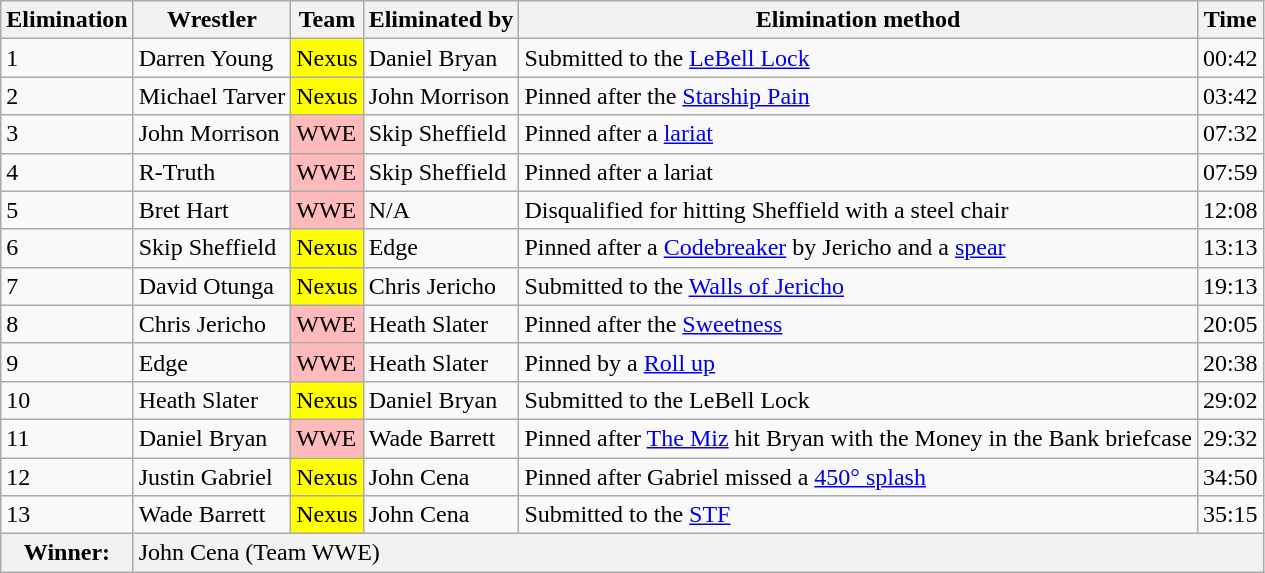<table class="wikitable" border="1">
<tr>
<th>Elimination</th>
<th>Wrestler</th>
<th>Team</th>
<th>Eliminated by</th>
<th>Elimination method</th>
<th>Time</th>
</tr>
<tr>
<td>1</td>
<td>Darren Young</td>
<td bgcolor=yellow>Nexus</td>
<td>Daniel Bryan</td>
<td>Submitted to the <a href='#'>LeBell Lock</a></td>
<td>00:42</td>
</tr>
<tr>
<td>2</td>
<td>Michael Tarver</td>
<td bgcolor=yellow>Nexus</td>
<td>John Morrison</td>
<td>Pinned after the <a href='#'>Starship Pain</a></td>
<td>03:42</td>
</tr>
<tr>
<td>3</td>
<td>John Morrison</td>
<td bgcolor=#FFBBBB>WWE</td>
<td>Skip Sheffield</td>
<td>Pinned after a <a href='#'>lariat</a></td>
<td>07:32</td>
</tr>
<tr>
<td>4</td>
<td>R-Truth</td>
<td bgcolor=#FFBBBB>WWE</td>
<td>Skip Sheffield</td>
<td>Pinned after a lariat</td>
<td>07:59</td>
</tr>
<tr>
<td>5</td>
<td>Bret Hart</td>
<td bgcolor=#FFBBBB>WWE</td>
<td>N/A</td>
<td>Disqualified for hitting Sheffield with a steel chair</td>
<td>12:08</td>
</tr>
<tr>
<td>6</td>
<td>Skip Sheffield</td>
<td bgcolor=yellow>Nexus</td>
<td>Edge</td>
<td>Pinned after a <a href='#'>Codebreaker</a> by Jericho and a <a href='#'>spear</a></td>
<td>13:13</td>
</tr>
<tr>
<td>7</td>
<td>David Otunga</td>
<td bgcolor=yellow>Nexus</td>
<td>Chris Jericho</td>
<td>Submitted to the <a href='#'>Walls of Jericho</a></td>
<td>19:13</td>
</tr>
<tr>
<td>8</td>
<td>Chris Jericho</td>
<td bgcolor=#FFBBBB>WWE</td>
<td>Heath Slater</td>
<td>Pinned after the <a href='#'>Sweetness</a></td>
<td>20:05</td>
</tr>
<tr>
<td>9</td>
<td>Edge</td>
<td bgcolor=#FFBBBB>WWE</td>
<td>Heath Slater</td>
<td>Pinned by a <a href='#'>Roll up</a></td>
<td>20:38</td>
</tr>
<tr>
<td>10</td>
<td>Heath Slater</td>
<td bgcolor=yellow>Nexus</td>
<td>Daniel Bryan</td>
<td>Submitted to the LeBell Lock</td>
<td>29:02</td>
</tr>
<tr>
<td>11</td>
<td>Daniel Bryan</td>
<td bgcolor=#FFBBBB>WWE</td>
<td>Wade Barrett</td>
<td>Pinned after <a href='#'>The Miz</a> hit Bryan with the Money in the Bank briefcase</td>
<td>29:32</td>
</tr>
<tr>
<td>12</td>
<td>Justin Gabriel</td>
<td bgcolor=yellow>Nexus</td>
<td>John Cena</td>
<td>Pinned after Gabriel missed a <a href='#'>450° splash</a></td>
<td>34:50</td>
</tr>
<tr>
<td>13</td>
<td>Wade Barrett</td>
<td bgcolor=yellow>Nexus</td>
<td>John Cena</td>
<td>Submitted to the <a href='#'>STF</a></td>
<td>35:15</td>
</tr>
<tr>
<th>Winner:</th>
<td colspan="5" bgcolor="#f2f2f2">John Cena (Team WWE)</td>
</tr>
</table>
